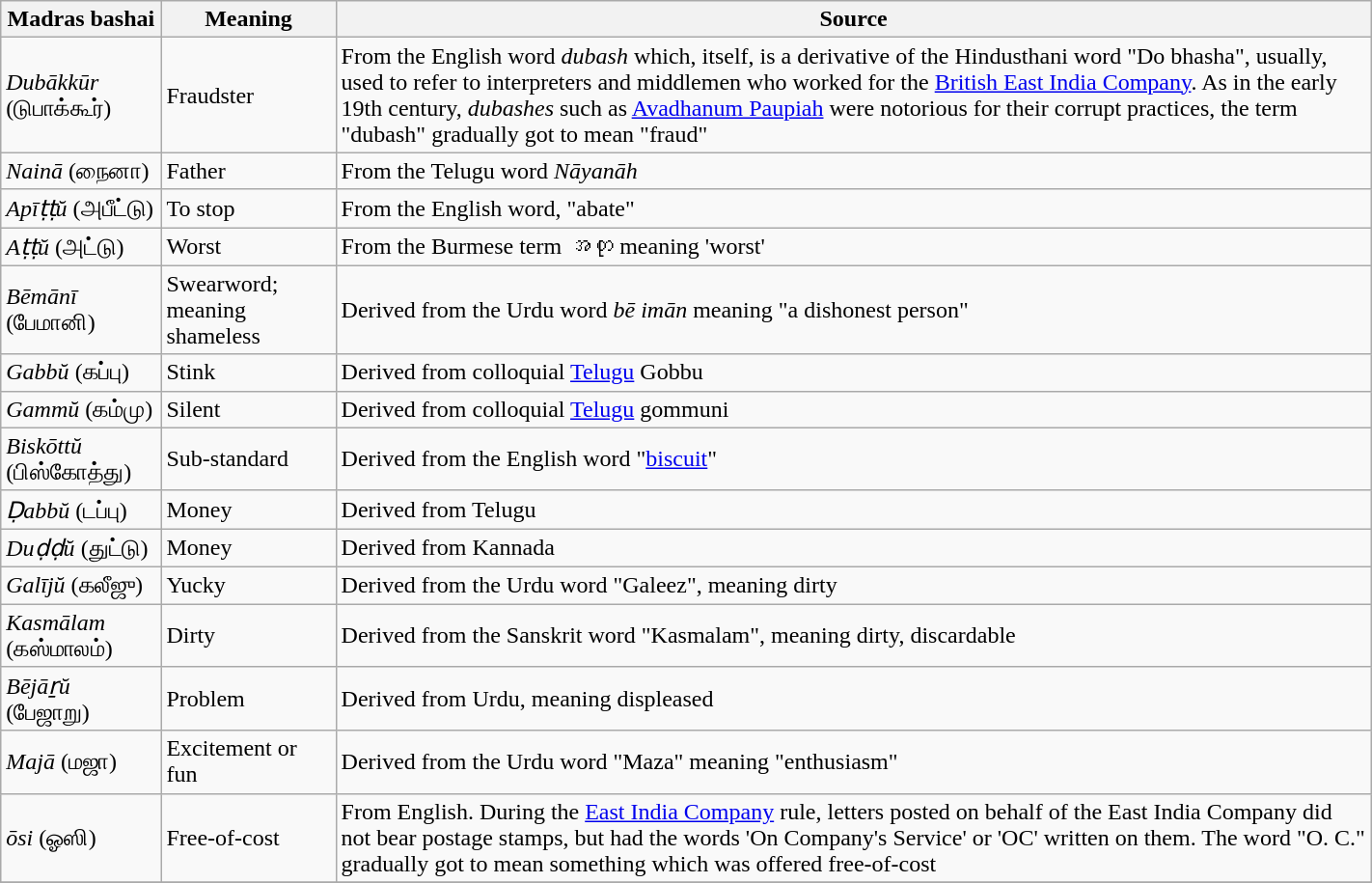<table class="wikitable" width="75%" width="75%">
<tr>
<th>Madras bashai</th>
<th>Meaning</th>
<th>Source</th>
</tr>
<tr --->
<td><em>Dubākkūr</em> (டுபாக்கூர்)</td>
<td>Fraudster</td>
<td>From the English word <em>dubash</em> which, itself, is a derivative of the Hindusthani word "Do bhasha", usually, used to refer to interpreters and middlemen who worked for the <a href='#'>British East India Company</a>. As in the early 19th century, <em>dubashes</em> such as <a href='#'>Avadhanum Paupiah</a> were notorious for their corrupt practices, the term "dubash" gradually got to mean "fraud"</td>
</tr>
<tr --->
<td><em>Nainā</em> (நைனா)</td>
<td>Father</td>
<td>From the Telugu word <em>Nāyanāh</em></td>
</tr>
<tr --->
<td><em>Apīṭṭŭ</em> (அபீட்டு)</td>
<td>To stop</td>
<td>From the English word, "abate"</td>
</tr>
<tr --->
<td><em>Aṭṭŭ</em> (அட்டு)</td>
<td>Worst</td>
<td>From the Burmese term အတု meaning 'worst'</td>
</tr>
<tr --->
<td><em>Bēmānī</em> (பேமானி)</td>
<td>Swearword; meaning shameless</td>
<td>Derived from the Urdu word <em>bē imān</em> meaning "a dishonest person"</td>
</tr>
<tr --->
<td><em>Gabbŭ</em> (கப்பு)</td>
<td>Stink</td>
<td>Derived from colloquial <a href='#'>Telugu</a> Gobbu</td>
</tr>
<tr>
<td><em>Gammŭ</em> (கம்மு)</td>
<td>Silent</td>
<td>Derived from colloquial <a href='#'>Telugu</a> gommuni</td>
</tr>
<tr --->
<td><em>Biskōttŭ</em> (பிஸ்கோத்து)</td>
<td>Sub-standard</td>
<td>Derived from the English word "<a href='#'>biscuit</a>"</td>
</tr>
<tr --->
<td><em>Ḍabbŭ</em> (டப்பு)</td>
<td>Money</td>
<td>Derived from Telugu</td>
</tr>
<tr --->
<td><em>Duḍḍŭ</em> (துட்டு)</td>
<td>Money</td>
<td>Derived from Kannada</td>
</tr>
<tr --->
<td><em>Galījŭ</em> (கலீஜு)</td>
<td>Yucky</td>
<td>Derived from the Urdu word "Galeez", meaning dirty</td>
</tr>
<tr --->
<td><em>Kasmālam</em> (கஸ்மாலம்)</td>
<td>Dirty</td>
<td>Derived from the Sanskrit word "Kasmalam", meaning dirty, discardable</td>
</tr>
<tr --->
<td><em>Bējāṟŭ</em> (பேஜாறு)</td>
<td>Problem</td>
<td>Derived from Urdu, meaning displeased</td>
</tr>
<tr --->
<td><em>Majā</em> (மஜா)</td>
<td>Excitement or fun</td>
<td>Derived from the Urdu word "Maza" meaning "enthusiasm"</td>
</tr>
<tr --->
<td><em>ōsi</em> (ஓஸி)</td>
<td>Free-of-cost</td>
<td>From English. During the <a href='#'>East India Company</a> rule, letters posted on behalf of the East India Company did not bear postage stamps, but had the words 'On Company's Service' or 'OC' written on them. The word "O. C." gradually got to mean something which was offered free-of-cost</td>
</tr>
<tr --->
</tr>
</table>
